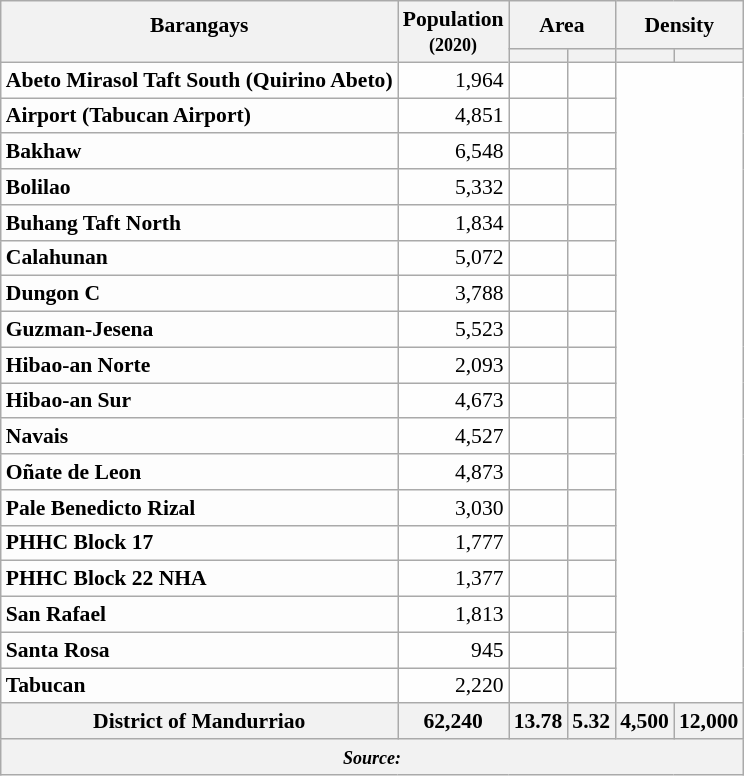<table class="wikitable sortable" style="text-align:right;table-layout:fixed;font-size:90%;background-color:#FEFEFE;">
<tr>
<th scope="col" style="border-bottom:none;">Barangays</th>
<th rowspan="2" scope="col" style="border-bottom:none;">Population<br><small>(2020)</small></th>
<th colspan="2" scope="col">Area</th>
<th colspan="2">Density</th>
</tr>
<tr>
<th scope="col" style="border-top:none;"></th>
<th scope="col"></th>
<th scope="col"></th>
<th scope="col"></th>
<th></th>
</tr>
<tr>
<th scope="row" style="text-align:left;background-color:#FDFDFD;">Abeto Mirasol Taft South (Quirino Abeto)</th>
<td>1,964</td>
<td></td>
<td></td>
</tr>
<tr>
<th scope="row" style="text-align:left;background-color:#FDFDFD;">Airport (Tabucan Airport)</th>
<td>4,851</td>
<td></td>
<td></td>
</tr>
<tr>
<th scope="row" style="text-align:left;background-color:#FDFDFD;">Bakhaw</th>
<td>6,548</td>
<td></td>
<td></td>
</tr>
<tr>
<th scope="row" style="text-align:left;background-color:#FDFDFD;">Bolilao</th>
<td>5,332</td>
<td></td>
<td></td>
</tr>
<tr>
<th scope="row" style="text-align:left;background-color:#FDFDFD;">Buhang Taft North</th>
<td>1,834</td>
<td></td>
<td></td>
</tr>
<tr>
<th scope="row" style="text-align:left;background-color:#FDFDFD;">Calahunan</th>
<td>5,072</td>
<td></td>
<td></td>
</tr>
<tr>
<th scope="row" style="text-align:left;background-color:#FDFDFD;">Dungon C</th>
<td>3,788</td>
<td></td>
<td></td>
</tr>
<tr>
<th scope="row" style="text-align:left;background-color:#FDFDFD;">Guzman-Jesena</th>
<td>5,523</td>
<td></td>
<td></td>
</tr>
<tr>
<th scope="row" style="text-align:left;background-color:#FDFDFD;">Hibao-an Norte</th>
<td>2,093</td>
<td></td>
<td></td>
</tr>
<tr>
<th scope="row" style="text-align:left;background-color:#FDFDFD;">Hibao-an Sur</th>
<td>4,673</td>
<td></td>
<td></td>
</tr>
<tr>
<th scope="row" style="text-align:left;background-color:#FDFDFD;">Navais</th>
<td>4,527</td>
<td></td>
<td></td>
</tr>
<tr>
<th scope="row" style="text-align:left;background-color:#FDFDFD;">Oñate de Leon</th>
<td>4,873</td>
<td></td>
<td></td>
</tr>
<tr>
<th scope="row" style="text-align:left;background-color:#FDFDFD;">Pale Benedicto Rizal</th>
<td>3,030</td>
<td></td>
<td></td>
</tr>
<tr>
<th scope="row" style="text-align:left;background-color:#FDFDFD;">PHHC Block 17</th>
<td>1,777</td>
<td></td>
<td></td>
</tr>
<tr>
<th scope="row" style="text-align:left;background-color:#FDFDFD;">PHHC Block 22 NHA</th>
<td>1,377</td>
<td></td>
<td></td>
</tr>
<tr>
<th scope="row" style="text-align:left;background-color:#FDFDFD;">San Rafael</th>
<td>1,813</td>
<td></td>
<td></td>
</tr>
<tr>
<th scope="row" style="text-align:left;background-color:#FDFDFD;">Santa Rosa</th>
<td>945</td>
<td></td>
<td></td>
</tr>
<tr>
<th scope="row" style="text-align:left;background-color:#FDFDFD;">Tabucan</th>
<td>2,220</td>
<td></td>
<td></td>
</tr>
<tr>
<th>District of Mandurriao</th>
<th>62,240</th>
<th>13.78</th>
<th>5.32</th>
<th>4,500</th>
<th>12,000</th>
</tr>
<tr class="sortbottom" style="text-align:left;background-color:#F9F9F9;">
<th colspan="6"><small><em>Source:</em> </small></th>
</tr>
</table>
